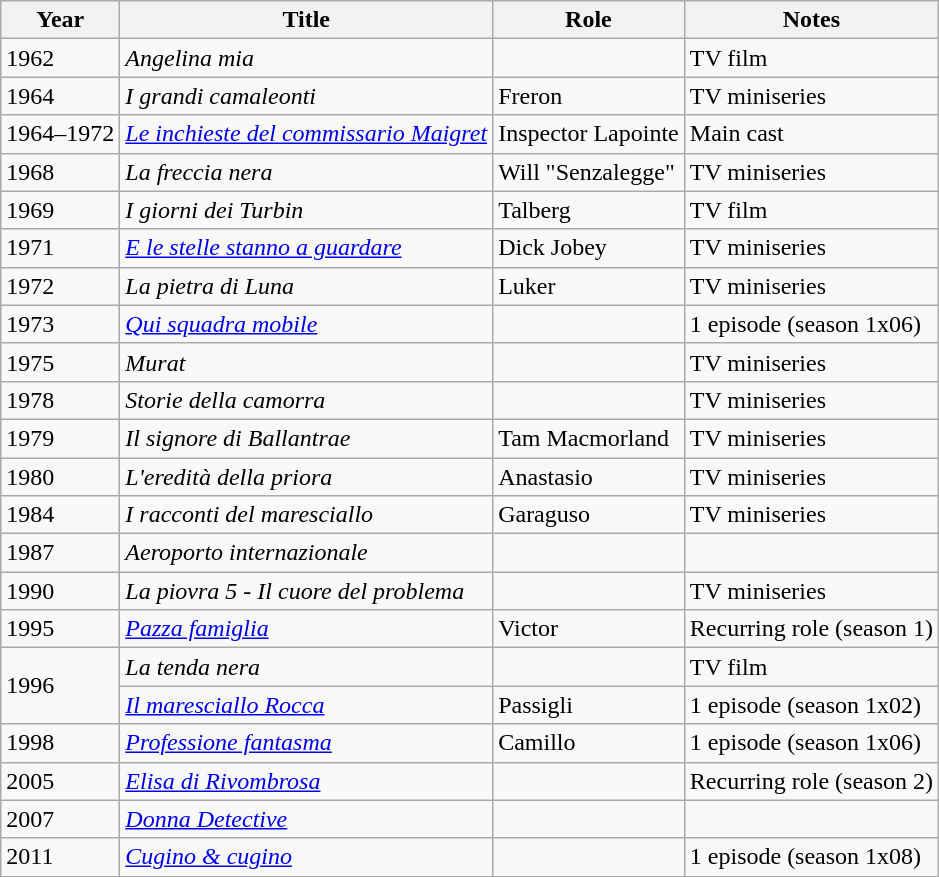<table class="wikitable plainrowheaders sortable">
<tr>
<th scope="col">Year</th>
<th scope="col">Title</th>
<th scope="col">Role</th>
<th scope="col">Notes</th>
</tr>
<tr>
<td>1962</td>
<td><em>Angelina mia</em></td>
<td></td>
<td>TV film</td>
</tr>
<tr>
<td>1964</td>
<td><em>I grandi camaleonti</em></td>
<td>Freron</td>
<td>TV miniseries</td>
</tr>
<tr>
<td>1964–1972</td>
<td><em><a href='#'>Le inchieste del commissario Maigret</a></em></td>
<td>Inspector Lapointe</td>
<td>Main cast</td>
</tr>
<tr>
<td>1968</td>
<td><em>La freccia nera</em></td>
<td>Will "Senzalegge"</td>
<td>TV miniseries</td>
</tr>
<tr>
<td>1969</td>
<td><em>I giorni dei Turbin</em></td>
<td>Talberg</td>
<td>TV film</td>
</tr>
<tr>
<td>1971</td>
<td><em><a href='#'>E le stelle stanno a guardare</a></em></td>
<td>Dick Jobey</td>
<td>TV miniseries</td>
</tr>
<tr>
<td>1972</td>
<td><em>La pietra di Luna</em></td>
<td>Luker</td>
<td>TV miniseries</td>
</tr>
<tr>
<td>1973</td>
<td><em><a href='#'>Qui squadra mobile</a></em></td>
<td></td>
<td>1 episode (season 1x06)</td>
</tr>
<tr>
<td>1975</td>
<td><em>Murat</em></td>
<td></td>
<td>TV miniseries</td>
</tr>
<tr>
<td>1978</td>
<td><em>Storie della camorra</em></td>
<td></td>
<td>TV miniseries</td>
</tr>
<tr>
<td>1979</td>
<td><em>Il signore di Ballantrae</em></td>
<td>Tam Macmorland</td>
<td>TV miniseries</td>
</tr>
<tr>
<td>1980</td>
<td><em>L'eredità della priora</em></td>
<td>Anastasio</td>
<td>TV miniseries</td>
</tr>
<tr>
<td>1984</td>
<td><em>I racconti del maresciallo</em></td>
<td>Garaguso</td>
<td>TV miniseries</td>
</tr>
<tr>
<td>1987</td>
<td><em>Aeroporto internazionale</em></td>
<td></td>
<td></td>
</tr>
<tr>
<td>1990</td>
<td><em>La piovra 5 - Il cuore del problema</em></td>
<td></td>
<td>TV miniseries</td>
</tr>
<tr>
<td>1995</td>
<td><em><a href='#'>Pazza famiglia</a></em></td>
<td>Victor</td>
<td>Recurring role (season 1)</td>
</tr>
<tr>
<td rowspan=2>1996</td>
<td><em>La tenda nera</em></td>
<td></td>
<td>TV film</td>
</tr>
<tr>
<td><em><a href='#'>Il maresciallo Rocca</a></em></td>
<td>Passigli</td>
<td>1 episode (season 1x02)</td>
</tr>
<tr>
<td>1998</td>
<td><em><a href='#'>Professione fantasma</a></em></td>
<td>Camillo</td>
<td>1 episode (season 1x06)</td>
</tr>
<tr>
<td>2005</td>
<td><em><a href='#'>Elisa di Rivombrosa</a></em></td>
<td></td>
<td>Recurring role (season 2)</td>
</tr>
<tr>
<td>2007</td>
<td><em><a href='#'>Donna Detective</a></em></td>
<td></td>
<td></td>
</tr>
<tr>
<td>2011</td>
<td><em><a href='#'>Cugino & cugino</a></em></td>
<td></td>
<td>1 episode (season 1x08)</td>
</tr>
</table>
